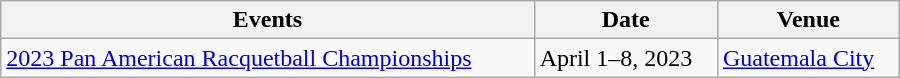<table class="wikitable" width=600>
<tr>
<th>Events</th>
<th>Date</th>
<th>Venue</th>
</tr>
<tr>
<td><a href='#'>2023 Pan American Racquetball Championships</a></td>
<td>April 1–8, 2023</td>
<td> <a href='#'>Guatemala City</a></td>
</tr>
</table>
